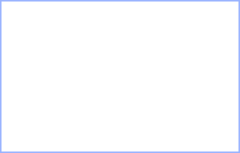<table style="float:center; width:160px; border:#99B3FF solid 1px;">
<tr>
<td><div><br>

<br>




<br>


<br>


<br>




</div></td>
</tr>
<tr>
<td><small><strong></strong></small></td>
</tr>
</table>
